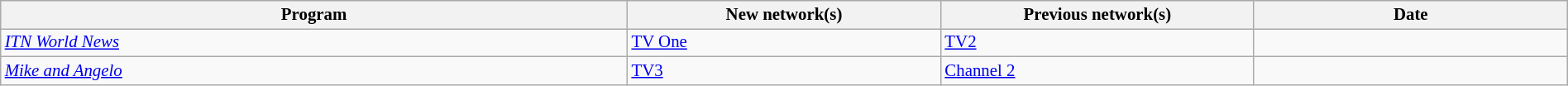<table class="wikitable sortable"  style="width:100%; font-size:87%;">
<tr style="background:#efefef;">
<th style="width:40%;">Program</th>
<th style="width:20%;">New network(s)</th>
<th style="width:20%;">Previous network(s)</th>
<th style="width:20%;">Date</th>
</tr>
<tr>
<td> <em><a href='#'>ITN World News</a></em></td>
<td><a href='#'>TV One</a></td>
<td><a href='#'>TV2</a></td>
<td></td>
</tr>
<tr>
<td> <em><a href='#'>Mike and Angelo</a></em></td>
<td><a href='#'>TV3</a></td>
<td><a href='#'>Channel 2</a></td>
<td></td>
</tr>
</table>
